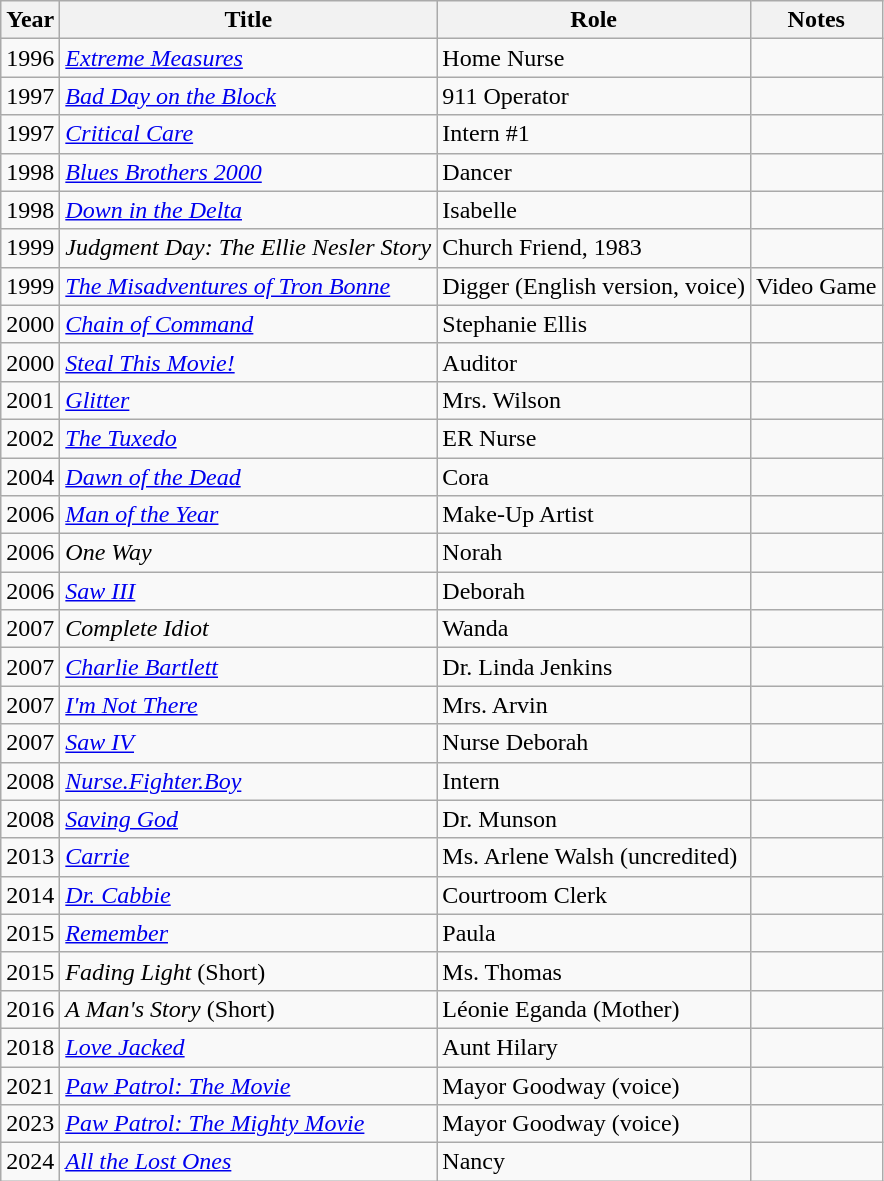<table class="wikitable sortable">
<tr>
<th>Year</th>
<th>Title</th>
<th>Role</th>
<th class="unsortable">Notes</th>
</tr>
<tr>
<td>1996</td>
<td><em><a href='#'>Extreme Measures</a></em></td>
<td>Home Nurse</td>
<td></td>
</tr>
<tr>
<td>1997</td>
<td><em><a href='#'>Bad Day on the Block</a></em></td>
<td>911 Operator</td>
<td></td>
</tr>
<tr>
<td>1997</td>
<td><em><a href='#'>Critical Care</a></em></td>
<td>Intern #1</td>
<td></td>
</tr>
<tr>
<td>1998</td>
<td><em><a href='#'>Blues Brothers 2000</a></em></td>
<td>Dancer</td>
<td></td>
</tr>
<tr>
<td>1998</td>
<td><em><a href='#'>Down in the Delta</a></em></td>
<td>Isabelle</td>
<td></td>
</tr>
<tr>
<td>1999</td>
<td><em>Judgment Day: The Ellie Nesler Story</em></td>
<td>Church Friend, 1983</td>
<td></td>
</tr>
<tr>
<td>1999</td>
<td data-sort-value="Misadventures of Tron Bonne, The"><em><a href='#'>The Misadventures of Tron Bonne</a></em></td>
<td>Digger (English version, voice)</td>
<td>Video Game</td>
</tr>
<tr>
<td>2000</td>
<td><a href='#'><em>Chain of Command</em></a></td>
<td>Stephanie Ellis</td>
<td></td>
</tr>
<tr>
<td>2000</td>
<td><em><a href='#'>Steal This Movie!</a></em></td>
<td>Auditor</td>
<td></td>
</tr>
<tr>
<td>2001</td>
<td><a href='#'><em>Glitter</em></a></td>
<td>Mrs. Wilson</td>
<td></td>
</tr>
<tr>
<td>2002</td>
<td data-sort-value="Tuxedo, The"><em><a href='#'>The Tuxedo</a></em></td>
<td>ER Nurse</td>
<td></td>
</tr>
<tr>
<td>2004</td>
<td><a href='#'><em>Dawn of the Dead</em></a></td>
<td>Cora</td>
<td></td>
</tr>
<tr>
<td>2006</td>
<td><a href='#'><em>Man of the Year</em></a></td>
<td>Make-Up Artist</td>
<td></td>
</tr>
<tr>
<td>2006</td>
<td><em>One Way</em></td>
<td>Norah</td>
<td></td>
</tr>
<tr>
<td>2006</td>
<td><em><a href='#'>Saw III</a></em></td>
<td>Deborah</td>
<td></td>
</tr>
<tr>
<td>2007</td>
<td><em>Complete Idiot</em></td>
<td>Wanda</td>
<td></td>
</tr>
<tr>
<td>2007</td>
<td><em><a href='#'>Charlie Bartlett</a></em></td>
<td>Dr. Linda Jenkins</td>
<td></td>
</tr>
<tr>
<td>2007</td>
<td><em><a href='#'>I'm Not There</a></em></td>
<td>Mrs. Arvin</td>
<td></td>
</tr>
<tr>
<td>2007</td>
<td><em><a href='#'>Saw IV</a></em></td>
<td>Nurse Deborah</td>
<td></td>
</tr>
<tr>
<td>2008</td>
<td><em><a href='#'>Nurse.Fighter.Boy</a></em></td>
<td>Intern</td>
<td></td>
</tr>
<tr>
<td>2008</td>
<td><em><a href='#'>Saving God</a></em></td>
<td>Dr. Munson</td>
<td></td>
</tr>
<tr>
<td>2013</td>
<td><em><a href='#'>Carrie</a></em></td>
<td>Ms. Arlene Walsh (uncredited)</td>
<td></td>
</tr>
<tr>
<td>2014</td>
<td><em><a href='#'>Dr. Cabbie</a></em></td>
<td>Courtroom Clerk</td>
<td></td>
</tr>
<tr>
<td>2015</td>
<td><em><a href='#'>Remember</a></em></td>
<td>Paula</td>
<td></td>
</tr>
<tr>
<td>2015</td>
<td><em>Fading Light</em> (Short)</td>
<td>Ms. Thomas</td>
<td></td>
</tr>
<tr>
<td>2016</td>
<td data-sort-value="Man's Story, A"><em>A Man's Story</em> (Short)</td>
<td>Léonie Eganda (Mother)</td>
<td></td>
</tr>
<tr>
<td>2018</td>
<td><em><a href='#'>Love Jacked</a></em></td>
<td>Aunt Hilary</td>
<td></td>
</tr>
<tr>
<td>2021</td>
<td><em><a href='#'>Paw Patrol: The Movie</a></em></td>
<td>Mayor Goodway (voice)</td>
<td></td>
</tr>
<tr>
<td>2023</td>
<td><em><a href='#'>Paw Patrol: The Mighty Movie</a></em></td>
<td>Mayor Goodway (voice)</td>
<td></td>
</tr>
<tr>
<td>2024</td>
<td><em><a href='#'>All the Lost Ones</a></em></td>
<td>Nancy</td>
<td></td>
</tr>
</table>
